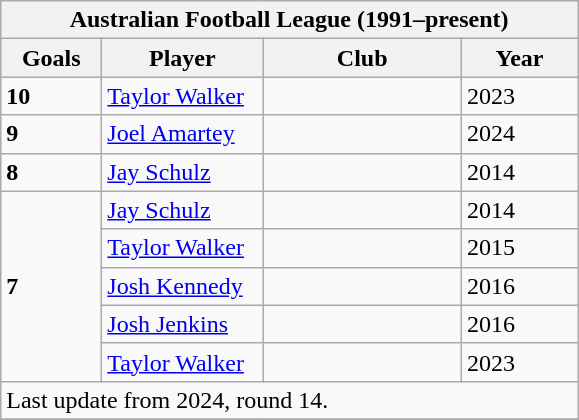<table class="wikitable">
<tr>
<th colspan=4>Australian Football League (1991–present)</th>
</tr>
<tr>
<th style="width:60px;">Goals</th>
<th style="width:100px;">Player</th>
<th style="width:125px;">Club</th>
<th style="width:70px;">Year</th>
</tr>
<tr>
<td><strong>10</strong></td>
<td><a href='#'>Taylor Walker</a></td>
<td></td>
<td>2023</td>
</tr>
<tr>
<td><strong>9</strong></td>
<td><a href='#'>Joel Amartey</a></td>
<td></td>
<td>2024</td>
</tr>
<tr>
<td><strong>8</strong></td>
<td><a href='#'>Jay Schulz</a></td>
<td></td>
<td>2014</td>
</tr>
<tr>
<td rowspan="5"><strong>7</strong></td>
<td><a href='#'>Jay Schulz</a></td>
<td></td>
<td>2014</td>
</tr>
<tr>
<td><a href='#'>Taylor Walker</a></td>
<td></td>
<td>2015</td>
</tr>
<tr>
<td><a href='#'>Josh Kennedy</a></td>
<td></td>
<td>2016</td>
</tr>
<tr>
<td><a href='#'>Josh Jenkins</a></td>
<td></td>
<td>2016</td>
</tr>
<tr>
<td><a href='#'>Taylor Walker</a></td>
<td></td>
<td>2023</td>
</tr>
<tr>
<td colspan="4">Last update from 2024, round 14.</td>
</tr>
<tr>
</tr>
</table>
